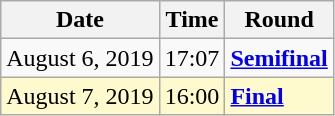<table class="wikitable">
<tr>
<th>Date</th>
<th>Time</th>
<th>Round</th>
</tr>
<tr>
<td>August 6, 2019</td>
<td>17:07</td>
<td><strong><a href='#'>Semifinal</a></strong></td>
</tr>
<tr style=background:lemonchiffon>
<td>August 7, 2019</td>
<td>16:00</td>
<td><strong><a href='#'>Final</a></strong></td>
</tr>
</table>
